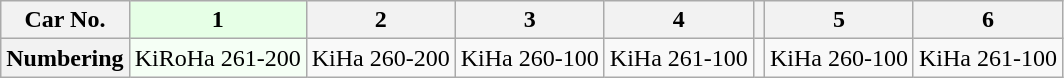<table class="wikitable">
<tr>
<th>Car No.</th>
<th style="background: #E6FFE6">1</th>
<th>2</th>
<th>3</th>
<th>4</th>
<th></th>
<th>5</th>
<th>6</th>
</tr>
<tr>
<th>Numbering</th>
<td style="background: #F5FFF5">KiRoHa 261-200</td>
<td>KiHa 260-200</td>
<td>KiHa 260-100</td>
<td>KiHa 261-100</td>
<td></td>
<td>KiHa 260-100</td>
<td>KiHa 261-100</td>
</tr>
</table>
